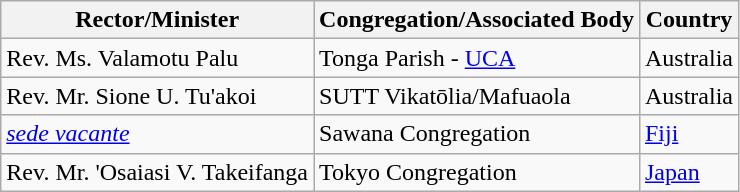<table class="wikitable">
<tr>
<th>Rector/Minister</th>
<th>Congregation/Associated Body</th>
<th>Country</th>
</tr>
<tr>
<td>Rev. Ms. Valamotu Palu</td>
<td>Tonga Parish - <a href='#'>UCA</a></td>
<td>Australia</td>
</tr>
<tr>
<td>Rev. Mr. Sione U. Tu'akoi</td>
<td>SUTT Vikatōlia/Mafuaola</td>
<td>Australia</td>
</tr>
<tr>
<td><em><a href='#'>sede vacante</a></em></td>
<td>Sawana Congregation</td>
<td><a href='#'>Fiji</a></td>
</tr>
<tr>
<td>Rev. Mr. 'Osaiasi V. Takeifanga</td>
<td>Tokyo Congregation</td>
<td><a href='#'>Japan</a></td>
</tr>
</table>
